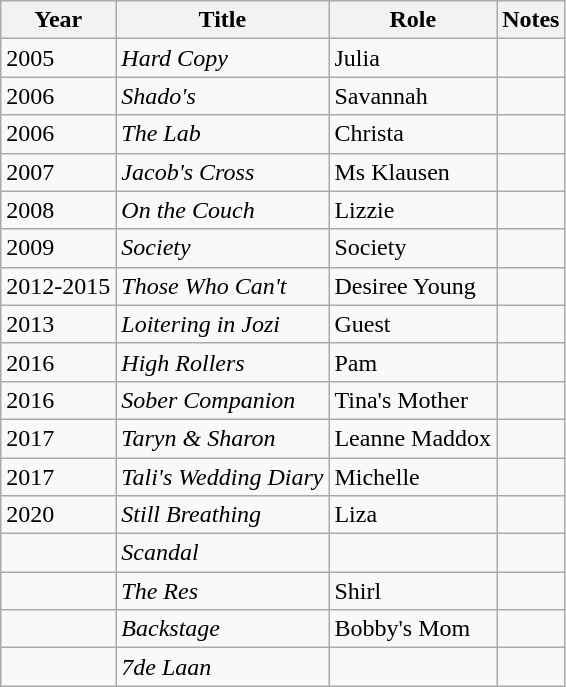<table class="wikitable">
<tr>
<th>Year</th>
<th>Title</th>
<th>Role</th>
<th>Notes</th>
</tr>
<tr>
<td>2005</td>
<td><em>Hard Copy</em></td>
<td>Julia</td>
<td></td>
</tr>
<tr>
<td>2006</td>
<td><em>Shado's</em></td>
<td>Savannah</td>
<td></td>
</tr>
<tr>
<td>2006</td>
<td><em>The Lab</em></td>
<td>Christa</td>
<td></td>
</tr>
<tr>
<td>2007</td>
<td><em>Jacob's Cross</em></td>
<td>Ms Klausen</td>
<td></td>
</tr>
<tr>
<td>2008</td>
<td><em>On the Couch</em></td>
<td>Lizzie</td>
<td></td>
</tr>
<tr>
<td>2009</td>
<td><em>Society</em></td>
<td>Society</td>
<td></td>
</tr>
<tr>
<td>2012-2015</td>
<td><em>Those Who Can't</em></td>
<td>Desiree Young</td>
<td></td>
</tr>
<tr>
<td>2013</td>
<td><em>Loitering in Jozi</em></td>
<td>Guest</td>
<td></td>
</tr>
<tr>
<td>2016</td>
<td><em>High Rollers</em></td>
<td>Pam</td>
<td></td>
</tr>
<tr>
<td>2016</td>
<td><em>Sober Companion</em></td>
<td>Tina's Mother</td>
<td></td>
</tr>
<tr>
<td>2017</td>
<td><em>Taryn & Sharon</em></td>
<td>Leanne Maddox</td>
<td></td>
</tr>
<tr>
<td>2017</td>
<td><em>Tali's Wedding Diary</em></td>
<td>Michelle</td>
<td></td>
</tr>
<tr>
<td>2020</td>
<td><em>Still Breathing</em></td>
<td>Liza</td>
<td></td>
</tr>
<tr>
<td></td>
<td><em>Scandal</em></td>
<td></td>
<td></td>
</tr>
<tr>
<td></td>
<td><em>The Res</em></td>
<td>Shirl</td>
<td></td>
</tr>
<tr>
<td></td>
<td><em>Backstage</em></td>
<td>Bobby's Mom</td>
<td></td>
</tr>
<tr>
<td></td>
<td><em>7de Laan</em></td>
<td></td>
<td></td>
</tr>
</table>
